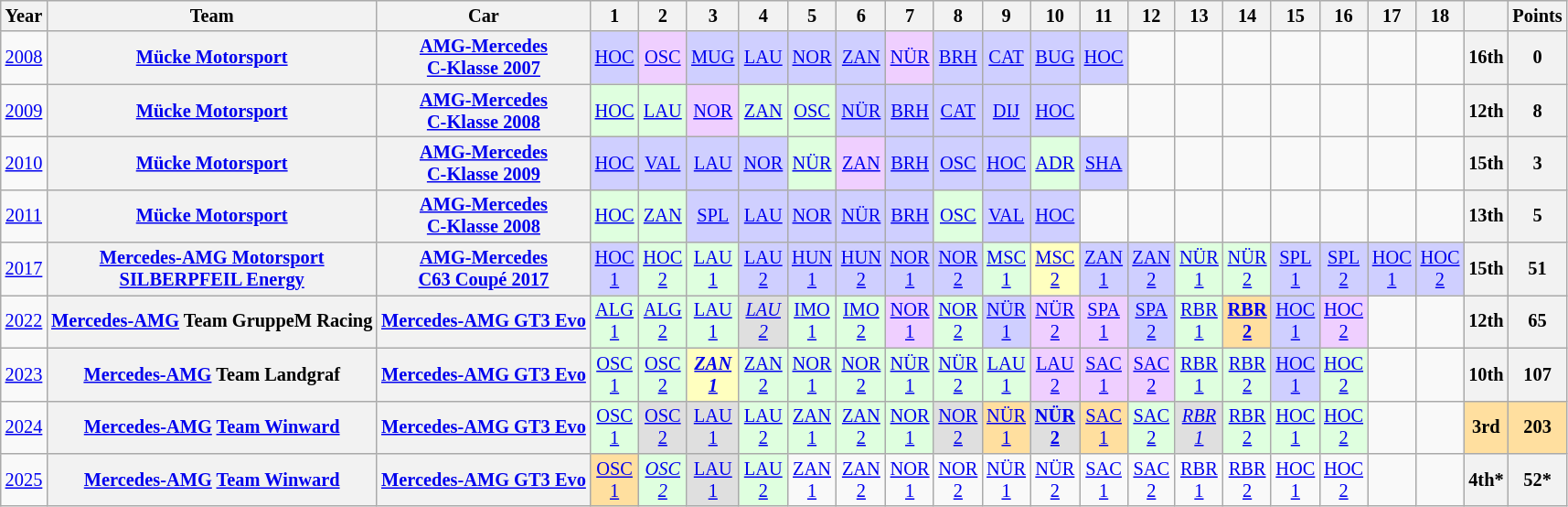<table class="wikitable" border="1" style="text-align:center; font-size:85%;">
<tr>
<th>Year</th>
<th>Team</th>
<th>Car</th>
<th>1</th>
<th>2</th>
<th>3</th>
<th>4</th>
<th>5</th>
<th>6</th>
<th>7</th>
<th>8</th>
<th>9</th>
<th>10</th>
<th>11</th>
<th>12</th>
<th>13</th>
<th>14</th>
<th>15</th>
<th>16</th>
<th>17</th>
<th>18</th>
<th></th>
<th>Points</th>
</tr>
<tr>
<td><a href='#'>2008</a></td>
<th nowrap><a href='#'>Mücke Motorsport</a></th>
<th nowrap><a href='#'>AMG-Mercedes<br>C-Klasse 2007</a></th>
<td style="background:#cfcfff;"><a href='#'>HOC</a><br></td>
<td style="background:#EFCFFF;"><a href='#'>OSC</a><br></td>
<td style="background:#cfcfff;"><a href='#'>MUG</a><br></td>
<td style="background:#cfcfff;"><a href='#'>LAU</a><br></td>
<td style="background:#cfcfff;"><a href='#'>NOR</a><br></td>
<td style="background:#cfcfff;"><a href='#'>ZAN</a><br></td>
<td style="background:#EFCFFF;"><a href='#'>NÜR</a><br></td>
<td style="background:#cfcfff;"><a href='#'>BRH</a><br></td>
<td style="background:#cfcfff;"><a href='#'>CAT</a><br></td>
<td style="background:#cfcfff;"><a href='#'>BUG</a><br></td>
<td style="background:#cfcfff;"><a href='#'>HOC</a><br></td>
<td></td>
<td></td>
<td></td>
<td></td>
<td></td>
<td></td>
<td></td>
<th>16th</th>
<th>0</th>
</tr>
<tr>
<td><a href='#'>2009</a></td>
<th nowrap><a href='#'>Mücke Motorsport</a></th>
<th nowrap><a href='#'>AMG-Mercedes<br>C-Klasse 2008</a></th>
<td style="background:#dfffdf;"><a href='#'>HOC</a><br></td>
<td style="background:#dfffdf;"><a href='#'>LAU</a><br></td>
<td style="background:#EFCFFF;"><a href='#'>NOR</a><br></td>
<td style="background:#dfffdf;"><a href='#'>ZAN</a><br></td>
<td style="background:#dfffdf;"><a href='#'>OSC</a><br></td>
<td style="background:#cfcfff;"><a href='#'>NÜR</a><br></td>
<td style="background:#cfcfff;"><a href='#'>BRH</a><br></td>
<td style="background:#cfcfff;"><a href='#'>CAT</a><br></td>
<td style="background:#cfcfff;"><a href='#'>DIJ</a><br></td>
<td style="background:#cfcfff;"><a href='#'>HOC</a><br></td>
<td></td>
<td></td>
<td></td>
<td></td>
<td></td>
<td></td>
<td></td>
<td></td>
<th>12th</th>
<th>8</th>
</tr>
<tr>
<td><a href='#'>2010</a></td>
<th nowrap><a href='#'>Mücke Motorsport</a></th>
<th nowrap><a href='#'>AMG-Mercedes<br>C-Klasse 2009</a></th>
<td style="background:#CFCFFF;"><a href='#'>HOC</a><br></td>
<td style="background:#CFCFFF;"><a href='#'>VAL</a><br></td>
<td style="background:#CFCFFF;"><a href='#'>LAU</a><br></td>
<td style="background:#CFCFFF;"><a href='#'>NOR</a><br></td>
<td style="background:#DFFFDF;"><a href='#'>NÜR</a><br></td>
<td style="background:#EFCFFF;"><a href='#'>ZAN</a><br></td>
<td style="background:#CFCFFF;"><a href='#'>BRH</a><br></td>
<td style="background:#CFCFFF;"><a href='#'>OSC</a><br></td>
<td style="background:#CFCFFF;"><a href='#'>HOC</a><br></td>
<td style="background:#DFFFDF;"><a href='#'>ADR</a><br></td>
<td style="background:#CFCFFF;"><a href='#'>SHA</a><br></td>
<td></td>
<td></td>
<td></td>
<td></td>
<td></td>
<td></td>
<td></td>
<th>15th</th>
<th>3</th>
</tr>
<tr>
<td><a href='#'>2011</a></td>
<th nowrap><a href='#'>Mücke Motorsport</a></th>
<th nowrap><a href='#'>AMG-Mercedes<br>C-Klasse 2008</a></th>
<td style="background:#DFFFDF;"><a href='#'>HOC</a><br></td>
<td style="background:#DFFFDF;"><a href='#'>ZAN</a><br></td>
<td style="background:#CFCFFF;"><a href='#'>SPL</a><br></td>
<td style="background:#CFCFFF;"><a href='#'>LAU</a><br></td>
<td style="background:#CFCFFF;"><a href='#'>NOR</a><br></td>
<td style="background:#CFCFFF;"><a href='#'>NÜR</a><br></td>
<td style="background:#CFCFFF;"><a href='#'>BRH</a><br></td>
<td style="background:#DFFFDF;"><a href='#'>OSC</a><br></td>
<td style="background:#CFCFFF;"><a href='#'>VAL</a><br></td>
<td style="background:#CFCFFF;"><a href='#'>HOC</a><br></td>
<td></td>
<td></td>
<td></td>
<td></td>
<td></td>
<td></td>
<td></td>
<td></td>
<th>13th</th>
<th>5</th>
</tr>
<tr>
<td><a href='#'>2017</a></td>
<th nowrap><a href='#'>Mercedes-AMG Motorsport<br>SILBERPFEIL Energy</a></th>
<th nowrap><a href='#'>AMG-Mercedes<br>C63 Coupé 2017</a></th>
<td style="background:#CFCFFF;"><a href='#'>HOC<br>1</a><br></td>
<td style="background:#DFFFDF;"><a href='#'>HOC<br>2</a><br></td>
<td style="background:#DFFFDF;"><a href='#'>LAU<br>1</a><br></td>
<td style="background:#CFCFFF;"><a href='#'>LAU<br>2</a><br></td>
<td style="background:#CFCFFF;"><a href='#'>HUN<br>1</a><br></td>
<td style="background:#CFCFFF;"><a href='#'>HUN<br>2</a><br></td>
<td style="background:#CFCFFF;"><a href='#'>NOR<br>1</a><br></td>
<td style="background:#CFCFFF;"><a href='#'>NOR<br>2</a><br></td>
<td style="background:#DFFFDF;"><a href='#'>MSC<br>1</a><br></td>
<td style="background:#FFFFBF;"><a href='#'>MSC<br>2</a><br></td>
<td style="background:#CFCFFF;"><a href='#'>ZAN<br>1</a><br></td>
<td style="background:#CFCFFF;"><a href='#'>ZAN<br>2</a><br></td>
<td style="background:#DFFFDF;"><a href='#'>NÜR<br>1</a><br></td>
<td style="background:#DFFFDF;"><a href='#'>NÜR<br>2</a><br></td>
<td style="background:#CFCFFF;"><a href='#'>SPL<br>1</a><br></td>
<td style="background:#CFCFFF;"><a href='#'>SPL<br>2</a><br></td>
<td style="background:#CFCFFF;"><a href='#'>HOC<br>1</a><br></td>
<td style="background:#CFCFFF;"><a href='#'>HOC<br>2</a><br></td>
<th>15th</th>
<th>51</th>
</tr>
<tr>
<td><a href='#'>2022</a></td>
<th nowrap><a href='#'>Mercedes-AMG</a> Team GruppeM Racing</th>
<th nowrap><a href='#'>Mercedes-AMG GT3 Evo</a></th>
<td style="background:#DFFFDF;"><a href='#'>ALG<br>1</a><br></td>
<td style="background:#DFFFDF;"><a href='#'>ALG<br>2</a><br></td>
<td style="background:#DFFFDF;"><a href='#'>LAU<br>1</a><br></td>
<td style="background:#DFDFDF;"><em><a href='#'>LAU<br>2</a></em><br></td>
<td style="background:#DFFFDF;"><a href='#'>IMO<br>1</a><br></td>
<td style="background:#DFFFDF;"><a href='#'>IMO<br>2</a><br></td>
<td style="background:#EFCFFF;"><a href='#'>NOR<br>1</a><br></td>
<td style="background:#DFFFDF;"><a href='#'>NOR<br>2</a><br></td>
<td style="background:#CFCFFF;"><a href='#'>NÜR<br>1</a><br></td>
<td style="background:#EFCFFF;"><a href='#'>NÜR<br>2</a><br></td>
<td style="background:#EFCFFF;"><a href='#'>SPA<br>1</a><br></td>
<td style="background:#CFCFFF;"><a href='#'>SPA<br>2</a><br></td>
<td style="background:#DFFFDF;"><a href='#'>RBR<br>1</a><br></td>
<td style="background:#FFDF9F;"><strong><a href='#'>RBR<br>2</a></strong><br></td>
<td style="background:#CFCFFF;"><a href='#'>HOC<br>1</a><br></td>
<td style="background:#EFCFFF;"><a href='#'>HOC<br>2</a><br></td>
<td></td>
<td></td>
<th>12th</th>
<th>65</th>
</tr>
<tr>
<td><a href='#'>2023</a></td>
<th nowrap><a href='#'>Mercedes-AMG</a> Team Landgraf</th>
<th nowrap><a href='#'>Mercedes-AMG GT3 Evo</a></th>
<td style="background:#DFFFDF;"><a href='#'>OSC<br>1</a><br></td>
<td style="background:#DFFFDF;"><a href='#'>OSC<br>2</a><br></td>
<td style="background:#FFFFBF;"><strong><em><a href='#'>ZAN<br>1</a></em></strong><br></td>
<td style="background:#DFFFDF;"><a href='#'>ZAN<br>2</a><br></td>
<td style="background:#DFFFDF;"><a href='#'>NOR<br>1</a><br></td>
<td style="background:#DFFFDF;"><a href='#'>NOR<br>2</a><br></td>
<td style="background:#DFFFDF;"><a href='#'>NÜR<br>1</a><br></td>
<td style="background:#DFFFDF;"><a href='#'>NÜR<br>2</a><br></td>
<td style="background:#DFFFDF;"><a href='#'>LAU<br>1</a><br></td>
<td style="background:#EFCFFF;"><a href='#'>LAU<br>2</a><br></td>
<td style="background:#EFCFFF;"><a href='#'>SAC<br>1</a><br></td>
<td style="background:#EFCFFF;"><a href='#'>SAC<br>2</a><br></td>
<td style="background:#DFFFDF;"><a href='#'>RBR<br>1</a><br></td>
<td style="background:#DFFFDF;"><a href='#'>RBR<br>2</a><br></td>
<td style="background:#CFCFFF;"><a href='#'>HOC<br>1</a><br></td>
<td style="background:#DFFFDF;"><a href='#'>HOC<br>2</a><br></td>
<td></td>
<td></td>
<th>10th</th>
<th>107</th>
</tr>
<tr>
<td><a href='#'>2024</a></td>
<th nowrap><a href='#'>Mercedes-AMG</a> <a href='#'>Team Winward</a></th>
<th nowrap><a href='#'>Mercedes-AMG GT3 Evo</a></th>
<td style="background:#DFFFDF;"><a href='#'>OSC<br>1</a><br></td>
<td style="background:#DFDFDF;"><a href='#'>OSC<br>2</a><br></td>
<td style="background:#DFDFDF;"><a href='#'>LAU<br>1</a><br></td>
<td style="background:#DFFFDF;"><a href='#'>LAU<br>2</a><br></td>
<td style="background:#DFFFDF;"><a href='#'>ZAN<br>1</a><br></td>
<td style="background:#DFFFDF;"><a href='#'>ZAN<br>2</a><br></td>
<td style="background:#DFFFDF;"><a href='#'>NOR<br>1</a><br></td>
<td style="background:#DFDFDF;"><a href='#'>NOR<br>2</a><br></td>
<td style="background:#FFDF9F;"><a href='#'>NÜR<br>1</a><br></td>
<td style="background:#DFDFDF;"><strong><a href='#'>NÜR<br>2</a></strong><br></td>
<td style="background:#FFDF9F;"><a href='#'>SAC<br>1</a><br></td>
<td style="background:#DFFFDF;"><a href='#'>SAC<br>2</a><br></td>
<td style="background:#DFDFDF;"><em><a href='#'>RBR<br>1</a></em><br></td>
<td style="background:#DFFFDF;"><a href='#'>RBR<br>2</a><br></td>
<td style="background:#DFFFDF;"><a href='#'>HOC<br>1</a><br></td>
<td style="background:#DFFFDF;"><a href='#'>HOC<br>2</a><br></td>
<td></td>
<td></td>
<th style="background:#FFDF9F;">3rd</th>
<th style="background:#FFDF9F;">203</th>
</tr>
<tr>
<td><a href='#'>2025</a></td>
<th><a href='#'>Mercedes-AMG</a> <a href='#'>Team Winward</a></th>
<th><a href='#'>Mercedes-AMG GT3 Evo</a></th>
<td style="background:#FFDF9F;"><a href='#'>OSC<br>1</a><br></td>
<td style="background:#DFFFDF;"><em><a href='#'>OSC<br>2</a></em><br></td>
<td style="background:#DFDFDF;"><a href='#'>LAU<br>1</a><br></td>
<td style="background:#DFFFDF;"><a href='#'>LAU<br>2</a><br></td>
<td style="background:#;"><a href='#'>ZAN<br>1</a><br></td>
<td style="background:#;"><a href='#'>ZAN<br>2</a><br></td>
<td style="background:#;"><a href='#'>NOR<br>1</a><br></td>
<td style="background:#;"><a href='#'>NOR<br>2</a><br></td>
<td style="background:#;"><a href='#'>NÜR<br>1</a><br></td>
<td style="background:#;"><a href='#'>NÜR<br>2</a><br></td>
<td style="background:#;"><a href='#'>SAC<br>1</a><br></td>
<td style="background:#;"><a href='#'>SAC<br>2</a><br></td>
<td style="background:#;"><a href='#'>RBR<br>1</a><br></td>
<td style="background:#;"><a href='#'>RBR<br>2</a><br></td>
<td style="background:#;"><a href='#'>HOC<br>1</a><br></td>
<td style="background:#;"><a href='#'>HOC<br>2</a><br></td>
<td></td>
<td></td>
<th>4th*</th>
<th>52*</th>
</tr>
</table>
